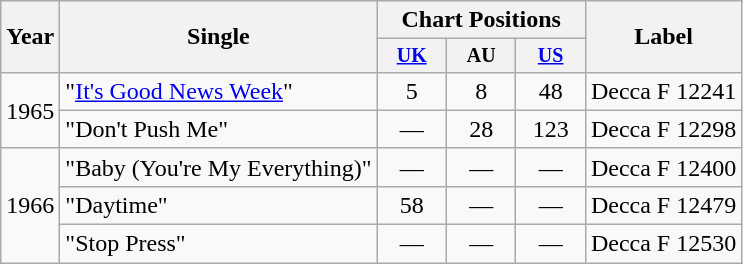<table class="wikitable">
<tr>
<th rowspan="2">Year</th>
<th rowspan="2">Single</th>
<th colspan="3">Chart Positions</th>
<th rowspan="2">Label</th>
</tr>
<tr style="font-size:smaller;">
<th style="width:3em;"><a href='#'>UK</a><br></th>
<th style="width:3em;">AU<br></th>
<th style="width:3em;"><a href='#'>US</a><br></th>
</tr>
<tr>
<td rowspan="2">1965</td>
<td>"<a href='#'>It's Good News Week</a>"</td>
<td align="center">5</td>
<td align="center">8</td>
<td align="center">48</td>
<td align="center">Decca F 12241</td>
</tr>
<tr>
<td>"Don't Push Me"</td>
<td align="center">—</td>
<td align="center">28</td>
<td align="center">123</td>
<td align="center">Decca F 12298</td>
</tr>
<tr>
<td rowspan="3">1966</td>
<td>"Baby (You're My Everything)"</td>
<td align="center">—</td>
<td align="center">—</td>
<td align="center">—</td>
<td align="center">Decca F 12400</td>
</tr>
<tr>
<td>"Daytime"</td>
<td align="center">58</td>
<td align="center">—</td>
<td align="center">—</td>
<td align="center">Decca F 12479</td>
</tr>
<tr>
<td>"Stop Press"</td>
<td align="center">—</td>
<td align="center">—</td>
<td align="center">—</td>
<td align="center">Decca F 12530</td>
</tr>
</table>
